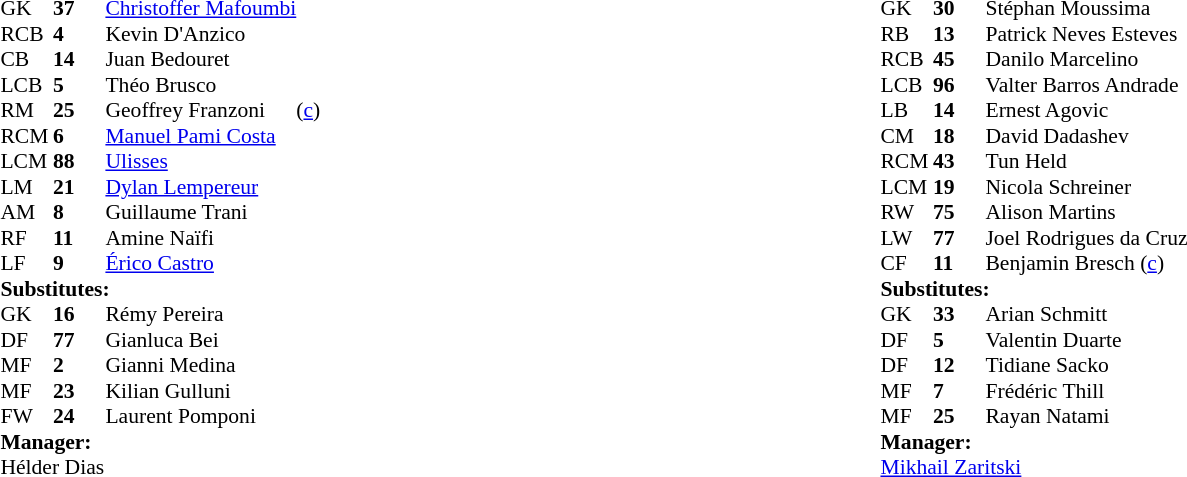<table width="92%">
<tr>
<td valign="top" width="50%"><br><table style="font-size: 90%" cellspacing="0" cellpadding="0" align=center>
<tr>
<td colspan="4"></td>
</tr>
<tr>
<th width=35></th>
<th width=35></th>
</tr>
<tr>
<td>GK</td>
<td><strong>37</strong></td>
<td> <a href='#'>Christoffer Mafoumbi</a></td>
</tr>
<tr>
<td>RCB</td>
<td><strong>4</strong></td>
<td> Kevin D'Anzico</td>
</tr>
<tr>
<td>CB</td>
<td><strong>14</strong></td>
<td> Juan Bedouret</td>
</tr>
<tr>
<td>LCB</td>
<td><strong>5</strong></td>
<td> Théo Brusco</td>
</tr>
<tr>
<td>RM</td>
<td><strong>25</strong></td>
<td> Geoffrey Franzoni</td>
<td> (<a href='#'>c</a>)</td>
</tr>
<tr>
<td>RCM</td>
<td><strong>6</strong></td>
<td> <a href='#'>Manuel Pami Costa</a></td>
<td></td>
</tr>
<tr>
<td>LCM</td>
<td><strong>88</strong></td>
<td> <a href='#'>Ulisses</a></td>
<td></td>
</tr>
<tr>
<td>LM</td>
<td><strong>21</strong></td>
<td> <a href='#'>Dylan Lempereur</a></td>
</tr>
<tr>
<td>AM</td>
<td><strong>8</strong></td>
<td> Guillaume Trani</td>
<td></td>
<td></td>
</tr>
<tr>
<td>RF</td>
<td><strong>11</strong></td>
<td> Amine Naïfi</td>
<td></td>
<td></td>
</tr>
<tr>
<td>LF</td>
<td><strong>9</strong></td>
<td> <a href='#'>Érico Castro</a></td>
<td></td>
<td></td>
</tr>
<tr>
<td colspan=3><strong>Substitutes:</strong></td>
</tr>
<tr>
<td>GK</td>
<td><strong>16</strong></td>
<td> Rémy Pereira</td>
</tr>
<tr>
<td>DF</td>
<td><strong>77</strong></td>
<td> Gianluca Bei</td>
<td></td>
<td></td>
</tr>
<tr>
<td>MF</td>
<td><strong>2</strong></td>
<td> Gianni Medina</td>
<td></td>
<td></td>
</tr>
<tr>
<td>MF</td>
<td><strong>23</strong></td>
<td> Kilian Gulluni</td>
</tr>
<tr>
<td>FW</td>
<td><strong>24</strong></td>
<td> Laurent Pomponi</td>
<td></td>
<td></td>
</tr>
<tr>
<td colspan=3><strong>Manager:</strong></td>
</tr>
<tr>
<td colspan=4> Hélder Dias</td>
</tr>
</table>
</td>
<td valign="top"></td>
<td valign="top" width="50%"><br><table style="font-size: 90%" cellspacing="0" cellpadding="0" align=center>
<tr>
<td colspan="4"></td>
</tr>
<tr>
<th width=35></th>
<th width=35></th>
</tr>
<tr>
<td>GK</td>
<td><strong>30</strong></td>
<td> Stéphan Moussima</td>
</tr>
<tr>
<td>RB</td>
<td><strong>13</strong></td>
<td> Patrick Neves Esteves</td>
</tr>
<tr>
<td>RCB</td>
<td><strong>45</strong></td>
<td> Danilo Marcelino</td>
<td></td>
<td></td>
</tr>
<tr>
<td>LCB</td>
<td><strong>96</strong></td>
<td> Valter Barros Andrade</td>
<td></td>
<td></td>
</tr>
<tr>
<td>LB</td>
<td><strong>14</strong></td>
<td> Ernest Agovic</td>
<td></td>
<td></td>
</tr>
<tr>
<td>CM</td>
<td><strong>18</strong></td>
<td> David Dadashev</td>
</tr>
<tr>
<td>RCM</td>
<td><strong>43</strong></td>
<td> Tun Held</td>
</tr>
<tr>
<td>LCM</td>
<td><strong>19</strong></td>
<td> Nicola Schreiner</td>
</tr>
<tr>
<td>RW</td>
<td><strong>75</strong></td>
<td> Alison Martins</td>
</tr>
<tr>
<td>LW</td>
<td><strong>77</strong></td>
<td> Joel Rodrigues da Cruz</td>
</tr>
<tr>
<td>CF</td>
<td><strong>11</strong></td>
<td> Benjamin Bresch (<a href='#'>c</a>)</td>
</tr>
<tr>
<td colspan=3><strong>Substitutes:</strong></td>
</tr>
<tr>
<td>GK</td>
<td><strong>33</strong></td>
<td> Arian Schmitt</td>
</tr>
<tr>
<td>DF</td>
<td><strong>5</strong></td>
<td> Valentin Duarte</td>
<td></td>
<td></td>
</tr>
<tr>
<td>DF</td>
<td><strong>12</strong></td>
<td> Tidiane Sacko</td>
<td></td>
<td></td>
</tr>
<tr>
<td>MF</td>
<td><strong>7</strong></td>
<td> Frédéric Thill</td>
<td></td>
<td></td>
</tr>
<tr>
<td>MF</td>
<td><strong>25</strong></td>
<td> Rayan Natami</td>
</tr>
<tr>
<td colspan=3><strong>Manager:</strong></td>
</tr>
<tr>
<td colspan=4> <a href='#'>Mikhail Zaritski</a></td>
</tr>
</table>
</td>
</tr>
</table>
